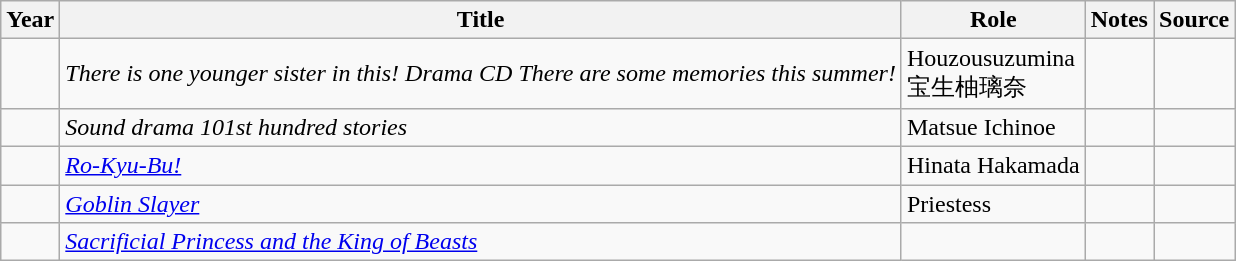<table class="wikitable sortable plainrowheaders">
<tr>
<th>Year</th>
<th>Title</th>
<th>Role</th>
<th class="unsortable">Notes</th>
<th class="unsortable">Source</th>
</tr>
<tr>
<td></td>
<td><em>There is one younger sister in this! Drama CD There are some memories this summer!</em></td>
<td>Houzousuzumina<br>宝生柚璃奈</td>
<td></td>
<td></td>
</tr>
<tr>
<td></td>
<td><em>Sound drama 101st hundred stories</em></td>
<td>Matsue Ichinoe</td>
<td></td>
<td></td>
</tr>
<tr>
<td></td>
<td><em><a href='#'>Ro-Kyu-Bu!</a></em></td>
<td>Hinata Hakamada</td>
<td></td>
<td></td>
</tr>
<tr>
<td></td>
<td><em><a href='#'>Goblin Slayer</a></em></td>
<td>Priestess</td>
<td></td>
<td></td>
</tr>
<tr>
<td></td>
<td><em><a href='#'>Sacrificial Princess and the King of Beasts</a></em></td>
<td></td>
<td></td>
<td></td>
</tr>
</table>
